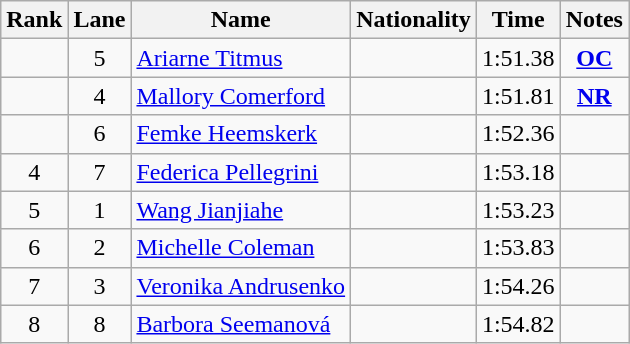<table class="wikitable sortable" style="text-align:center">
<tr>
<th>Rank</th>
<th>Lane</th>
<th>Name</th>
<th>Nationality</th>
<th>Time</th>
<th>Notes</th>
</tr>
<tr>
<td></td>
<td>5</td>
<td align=left><a href='#'>Ariarne Titmus</a></td>
<td align=left></td>
<td>1:51.38</td>
<td><strong><a href='#'>OC</a></strong></td>
</tr>
<tr>
<td></td>
<td>4</td>
<td align=left><a href='#'>Mallory Comerford</a></td>
<td align=left></td>
<td>1:51.81</td>
<td><strong><a href='#'>NR</a></strong></td>
</tr>
<tr>
<td></td>
<td>6</td>
<td align=left><a href='#'>Femke Heemskerk</a></td>
<td align=left></td>
<td>1:52.36</td>
<td></td>
</tr>
<tr>
<td>4</td>
<td>7</td>
<td align=left><a href='#'>Federica Pellegrini</a></td>
<td align=left></td>
<td>1:53.18</td>
<td></td>
</tr>
<tr>
<td>5</td>
<td>1</td>
<td align=left><a href='#'>Wang Jianjiahe</a></td>
<td align=left></td>
<td>1:53.23</td>
<td></td>
</tr>
<tr>
<td>6</td>
<td>2</td>
<td align=left><a href='#'>Michelle Coleman</a></td>
<td align=left></td>
<td>1:53.83</td>
<td></td>
</tr>
<tr>
<td>7</td>
<td>3</td>
<td align=left><a href='#'>Veronika Andrusenko</a></td>
<td align=left></td>
<td>1:54.26</td>
<td></td>
</tr>
<tr>
<td>8</td>
<td>8</td>
<td align=left><a href='#'>Barbora Seemanová</a></td>
<td align=left></td>
<td>1:54.82</td>
<td></td>
</tr>
</table>
